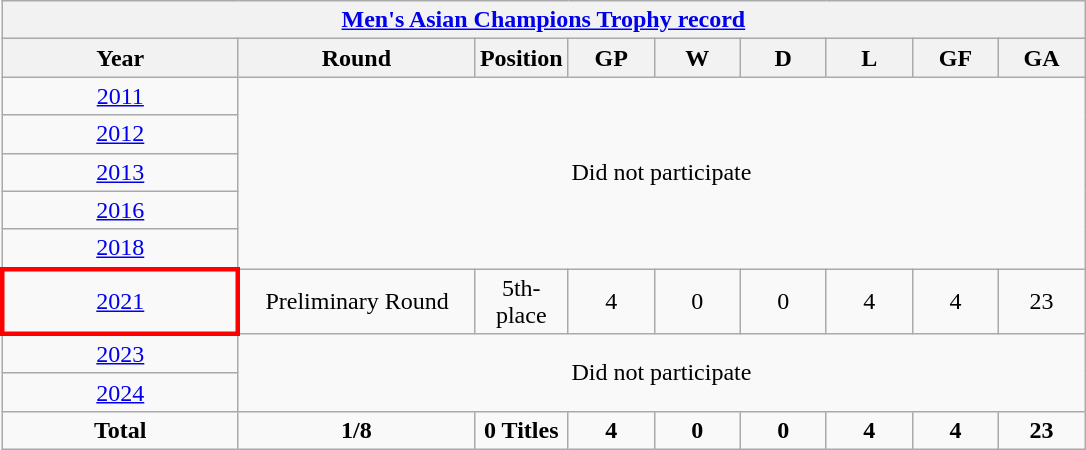<table class="wikitable" style="text-align: center;">
<tr>
<th colspan=9><a href='#'>Men's Asian Champions Trophy record</a></th>
</tr>
<tr>
<th width=150>Year</th>
<th width=150>Round</th>
<th width=50>Position</th>
<th width=50>GP</th>
<th width=50>W</th>
<th width=50>D</th>
<th width=50>L</th>
<th width=50>GF</th>
<th width=50>GA</th>
</tr>
<tr>
<td> <a href='#'>2011</a></td>
<td colspan=8 rowspan=5>Did not participate</td>
</tr>
<tr>
<td> <a href='#'>2012</a></td>
</tr>
<tr>
<td> <a href='#'>2013</a></td>
</tr>
<tr>
<td> <a href='#'>2016</a></td>
</tr>
<tr>
<td> <a href='#'>2018</a></td>
</tr>
<tr>
<td style="border: 3px solid red"> <a href='#'>2021</a></td>
<td>Preliminary Round</td>
<td>5th-place</td>
<td>4</td>
<td>0</td>
<td>0</td>
<td>4</td>
<td>4</td>
<td>23</td>
</tr>
<tr>
<td> <a href='#'>2023</a></td>
<td colspan=8 rowspan=2>Did not participate</td>
</tr>
<tr>
<td> <a href='#'>2024</a></td>
</tr>
<tr>
<td><strong>Total</strong></td>
<td><strong>1/8</strong></td>
<td><strong>0 Titles</strong></td>
<td><strong>4</strong></td>
<td><strong>0</strong></td>
<td><strong>0</strong></td>
<td><strong>4</strong></td>
<td><strong>4</strong></td>
<td><strong>23</strong></td>
</tr>
</table>
